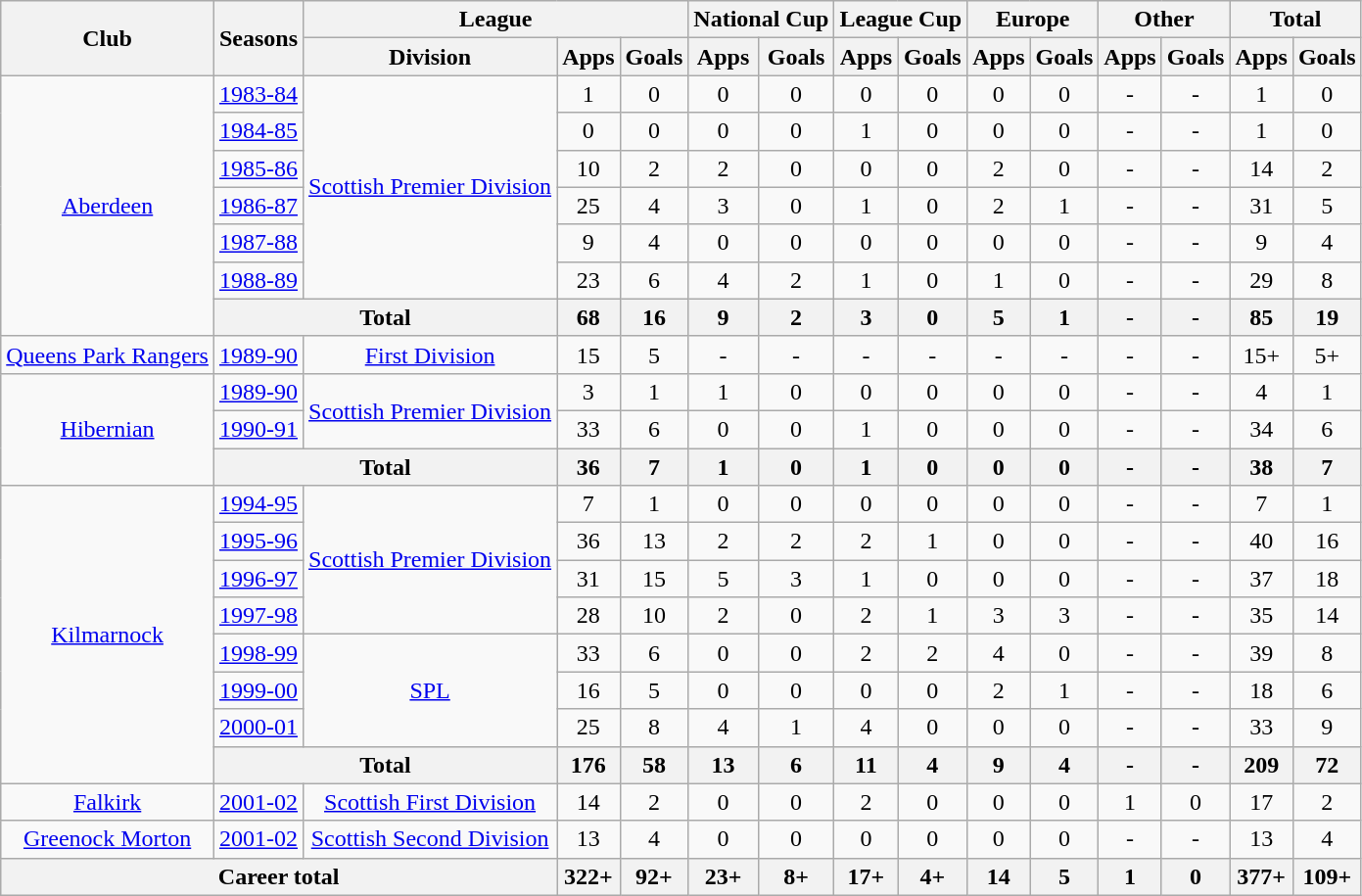<table class="wikitable" style="text-align:center">
<tr>
<th rowspan="2">Club</th>
<th rowspan="2">Seasons</th>
<th colspan="3">League</th>
<th colspan="2">National Cup</th>
<th colspan="2">League Cup</th>
<th colspan="2">Europe</th>
<th colspan="2">Other</th>
<th colspan="2">Total</th>
</tr>
<tr>
<th>Division</th>
<th>Apps</th>
<th>Goals</th>
<th>Apps</th>
<th>Goals</th>
<th>Apps</th>
<th>Goals</th>
<th>Apps</th>
<th>Goals</th>
<th>Apps</th>
<th>Goals</th>
<th>Apps</th>
<th>Goals</th>
</tr>
<tr>
<td rowspan="7"><a href='#'>Aberdeen</a></td>
<td><a href='#'>1983-84</a></td>
<td rowspan="6"><a href='#'>Scottish Premier Division</a></td>
<td>1</td>
<td>0</td>
<td>0</td>
<td>0</td>
<td>0</td>
<td>0</td>
<td>0</td>
<td>0</td>
<td>-</td>
<td>-</td>
<td>1</td>
<td>0</td>
</tr>
<tr>
<td><a href='#'>1984-85</a></td>
<td>0</td>
<td>0</td>
<td>0</td>
<td>0</td>
<td>1</td>
<td>0</td>
<td>0</td>
<td>0</td>
<td>-</td>
<td>-</td>
<td>1</td>
<td>0</td>
</tr>
<tr>
<td><a href='#'>1985-86</a></td>
<td>10</td>
<td>2</td>
<td>2</td>
<td>0</td>
<td>0</td>
<td>0</td>
<td>2</td>
<td>0</td>
<td>-</td>
<td>-</td>
<td>14</td>
<td>2</td>
</tr>
<tr>
<td><a href='#'>1986-87</a></td>
<td>25</td>
<td>4</td>
<td>3</td>
<td>0</td>
<td>1</td>
<td>0</td>
<td>2</td>
<td>1</td>
<td>-</td>
<td>-</td>
<td>31</td>
<td>5</td>
</tr>
<tr>
<td><a href='#'>1987-88</a></td>
<td>9</td>
<td>4</td>
<td>0</td>
<td>0</td>
<td>0</td>
<td>0</td>
<td>0</td>
<td>0</td>
<td>-</td>
<td>-</td>
<td>9</td>
<td>4</td>
</tr>
<tr>
<td><a href='#'>1988-89</a></td>
<td>23</td>
<td>6</td>
<td>4</td>
<td>2</td>
<td>1</td>
<td>0</td>
<td>1</td>
<td>0</td>
<td>-</td>
<td>-</td>
<td>29</td>
<td>8</td>
</tr>
<tr>
<th colspan="2">Total</th>
<th>68</th>
<th>16</th>
<th>9</th>
<th>2</th>
<th>3</th>
<th>0</th>
<th>5</th>
<th>1</th>
<th>-</th>
<th>-</th>
<th>85</th>
<th>19</th>
</tr>
<tr>
<td><a href='#'>Queens Park Rangers</a></td>
<td><a href='#'>1989-90</a></td>
<td><a href='#'>First Division</a></td>
<td>15</td>
<td>5</td>
<td>-</td>
<td>-</td>
<td>-</td>
<td>-</td>
<td>-</td>
<td>-</td>
<td>-</td>
<td>-</td>
<td>15+</td>
<td>5+</td>
</tr>
<tr>
<td rowspan="3"><a href='#'>Hibernian</a></td>
<td><a href='#'>1989-90</a></td>
<td rowspan="2"><a href='#'>Scottish Premier Division</a></td>
<td>3</td>
<td>1</td>
<td>1</td>
<td>0</td>
<td>0</td>
<td>0</td>
<td>0</td>
<td>0</td>
<td>-</td>
<td>-</td>
<td>4</td>
<td>1</td>
</tr>
<tr>
<td><a href='#'>1990-91</a></td>
<td>33</td>
<td>6</td>
<td>0</td>
<td>0</td>
<td>1</td>
<td>0</td>
<td>0</td>
<td>0</td>
<td>-</td>
<td>-</td>
<td>34</td>
<td>6</td>
</tr>
<tr>
<th colspan="2">Total</th>
<th>36</th>
<th>7</th>
<th>1</th>
<th>0</th>
<th>1</th>
<th>0</th>
<th>0</th>
<th>0</th>
<th>-</th>
<th>-</th>
<th>38</th>
<th>7</th>
</tr>
<tr>
<td rowspan="8"><a href='#'>Kilmarnock</a></td>
<td><a href='#'>1994-95</a></td>
<td rowspan="4"><a href='#'>Scottish Premier Division</a></td>
<td>7</td>
<td>1</td>
<td>0</td>
<td>0</td>
<td>0</td>
<td>0</td>
<td>0</td>
<td>0</td>
<td>-</td>
<td>-</td>
<td>7</td>
<td>1</td>
</tr>
<tr>
<td><a href='#'>1995-96</a></td>
<td>36</td>
<td>13</td>
<td>2</td>
<td>2</td>
<td>2</td>
<td>1</td>
<td>0</td>
<td>0</td>
<td>-</td>
<td>-</td>
<td>40</td>
<td>16</td>
</tr>
<tr>
<td><a href='#'>1996-97</a></td>
<td>31</td>
<td>15</td>
<td>5</td>
<td>3</td>
<td>1</td>
<td>0</td>
<td>0</td>
<td>0</td>
<td>-</td>
<td>-</td>
<td>37</td>
<td>18</td>
</tr>
<tr>
<td><a href='#'>1997-98</a></td>
<td>28</td>
<td>10</td>
<td>2</td>
<td>0</td>
<td>2</td>
<td>1</td>
<td>3</td>
<td>3</td>
<td>-</td>
<td>-</td>
<td>35</td>
<td>14</td>
</tr>
<tr>
<td><a href='#'>1998-99</a></td>
<td rowspan="3"><a href='#'>SPL</a></td>
<td>33</td>
<td>6</td>
<td>0</td>
<td>0</td>
<td>2</td>
<td>2</td>
<td>4</td>
<td>0</td>
<td>-</td>
<td>-</td>
<td>39</td>
<td>8</td>
</tr>
<tr>
<td><a href='#'>1999-00</a></td>
<td>16</td>
<td>5</td>
<td>0</td>
<td>0</td>
<td>0</td>
<td>0</td>
<td>2</td>
<td>1</td>
<td>-</td>
<td>-</td>
<td>18</td>
<td>6</td>
</tr>
<tr>
<td><a href='#'>2000-01</a></td>
<td>25</td>
<td>8</td>
<td>4</td>
<td>1</td>
<td>4</td>
<td>0</td>
<td>0</td>
<td>0</td>
<td>-</td>
<td>-</td>
<td>33</td>
<td>9</td>
</tr>
<tr>
<th colspan="2">Total</th>
<th>176</th>
<th>58</th>
<th>13</th>
<th>6</th>
<th>11</th>
<th>4</th>
<th>9</th>
<th>4</th>
<th>-</th>
<th>-</th>
<th>209</th>
<th>72</th>
</tr>
<tr>
<td><a href='#'>Falkirk</a></td>
<td><a href='#'>2001-02</a></td>
<td><a href='#'>Scottish First Division</a></td>
<td>14</td>
<td>2</td>
<td>0</td>
<td>0</td>
<td>2</td>
<td>0</td>
<td>0</td>
<td>0</td>
<td>1</td>
<td>0</td>
<td>17</td>
<td>2</td>
</tr>
<tr>
<td><a href='#'>Greenock Morton</a></td>
<td><a href='#'>2001-02</a></td>
<td><a href='#'>Scottish Second Division</a></td>
<td>13</td>
<td>4</td>
<td>0</td>
<td>0</td>
<td>0</td>
<td>0</td>
<td>0</td>
<td>0</td>
<td>-</td>
<td>-</td>
<td>13</td>
<td>4</td>
</tr>
<tr>
<th colspan="3">Career total</th>
<th>322+</th>
<th>92+</th>
<th>23+</th>
<th>8+</th>
<th>17+</th>
<th>4+</th>
<th>14</th>
<th>5</th>
<th>1</th>
<th>0</th>
<th>377+</th>
<th>109+</th>
</tr>
</table>
